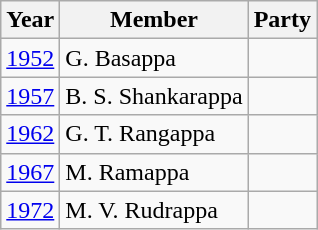<table class="wikitable">
<tr>
<th>Year</th>
<th>Member</th>
<th colspan="2">Party</th>
</tr>
<tr>
<td><a href='#'>1952</a></td>
<td>G. Basappa</td>
<td></td>
</tr>
<tr>
<td><a href='#'>1957</a></td>
<td>B. S. Shankarappa</td>
<td></td>
</tr>
<tr>
<td><a href='#'>1962</a></td>
<td>G. T. Rangappa</td>
<td></td>
</tr>
<tr>
<td><a href='#'>1967</a></td>
<td>M. Ramappa</td>
<td></td>
</tr>
<tr>
<td><a href='#'>1972</a></td>
<td>M. V. Rudrappa</td>
</tr>
</table>
